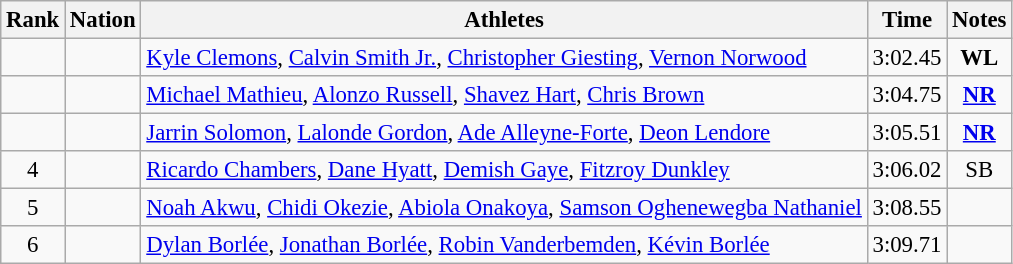<table class="wikitable sortable" style="text-align:center; font-size:95%">
<tr>
<th>Rank</th>
<th>Nation</th>
<th>Athletes</th>
<th>Time</th>
<th>Notes</th>
</tr>
<tr>
<td></td>
<td align=left></td>
<td align=left><a href='#'>Kyle Clemons</a>, <a href='#'>Calvin Smith Jr.</a>, <a href='#'>Christopher Giesting</a>, <a href='#'>Vernon Norwood</a></td>
<td>3:02.45</td>
<td><strong>WL</strong></td>
</tr>
<tr>
<td></td>
<td align=left></td>
<td align=left><a href='#'>Michael Mathieu</a>, <a href='#'>Alonzo Russell</a>, <a href='#'>Shavez Hart</a>, <a href='#'>Chris Brown</a></td>
<td>3:04.75</td>
<td><strong><a href='#'>NR</a></strong></td>
</tr>
<tr>
<td></td>
<td align=left></td>
<td align=left><a href='#'>Jarrin Solomon</a>, <a href='#'>Lalonde Gordon</a>, <a href='#'>Ade Alleyne-Forte</a>, <a href='#'>Deon Lendore</a></td>
<td>3:05.51</td>
<td><strong><a href='#'>NR</a></strong></td>
</tr>
<tr>
<td>4</td>
<td align=left></td>
<td align=left><a href='#'>Ricardo Chambers</a>, <a href='#'>Dane Hyatt</a>, <a href='#'>Demish Gaye</a>, <a href='#'>Fitzroy Dunkley</a></td>
<td>3:06.02</td>
<td>SB</td>
</tr>
<tr>
<td>5</td>
<td align=left></td>
<td align=left><a href='#'>Noah Akwu</a>, <a href='#'>Chidi Okezie</a>, <a href='#'>Abiola Onakoya</a>, <a href='#'>Samson Oghenewegba Nathaniel</a></td>
<td>3:08.55</td>
<td></td>
</tr>
<tr>
<td>6</td>
<td align=left></td>
<td align=left><a href='#'>Dylan Borlée</a>, <a href='#'>Jonathan Borlée</a>, <a href='#'>Robin Vanderbemden</a>, <a href='#'>Kévin Borlée</a></td>
<td>3:09.71</td>
<td></td>
</tr>
</table>
